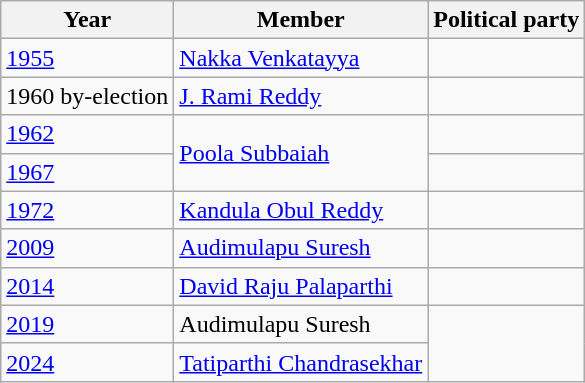<table class="wikitable sortable">
<tr>
<th>Year</th>
<th>Member</th>
<th colspan="2">Political party</th>
</tr>
<tr>
<td><a href='#'>1955</a></td>
<td><a href='#'>Nakka Venkatayya</a></td>
<td></td>
</tr>
<tr>
<td>1960 by-election</td>
<td><a href='#'>J. Rami Reddy</a></td>
</tr>
<tr>
<td><a href='#'>1962</a></td>
<td rowspan=2><a href='#'>Poola Subbaiah</a></td>
<td></td>
</tr>
<tr>
<td><a href='#'>1967</a></td>
</tr>
<tr>
<td><a href='#'>1972</a></td>
<td><a href='#'>Kandula Obul Reddy</a></td>
<td></td>
</tr>
<tr>
<td><a href='#'>2009</a></td>
<td><a href='#'>Audimulapu Suresh</a></td>
</tr>
<tr>
<td><a href='#'>2014</a></td>
<td><a href='#'>David Raju Palaparthi</a></td>
<td></td>
</tr>
<tr>
<td><a href='#'>2019</a></td>
<td>Audimulapu Suresh</td>
</tr>
<tr>
<td><a href='#'>2024</a></td>
<td><a href='#'>Tatiparthi Chandrasekhar</a></td>
</tr>
</table>
